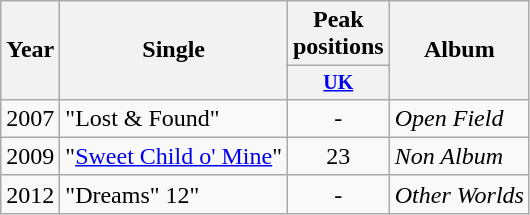<table class="wikitable" style="text-align:center;">
<tr>
<th rowspan="2">Year</th>
<th rowspan="2">Single</th>
<th>Peak positions</th>
<th rowspan="2">Album</th>
</tr>
<tr style="font-size:smaller;">
<th style="width:50px;"><a href='#'>UK</a><br></th>
</tr>
<tr>
<td>2007</td>
<td style="text-align:left;">"Lost & Found"</td>
<td>-</td>
<td style="text-align:left;"><em>Open Field</em></td>
</tr>
<tr>
<td>2009</td>
<td style="text-align:left;">"<a href='#'>Sweet Child o' Mine</a>"</td>
<td>23</td>
<td style="text-align:left;"><em>Non Album</em></td>
</tr>
<tr>
<td>2012</td>
<td style="text-align:left;">"Dreams" 12"</td>
<td>-</td>
<td style="text-align:left;"><em>Other Worlds</em></td>
</tr>
</table>
